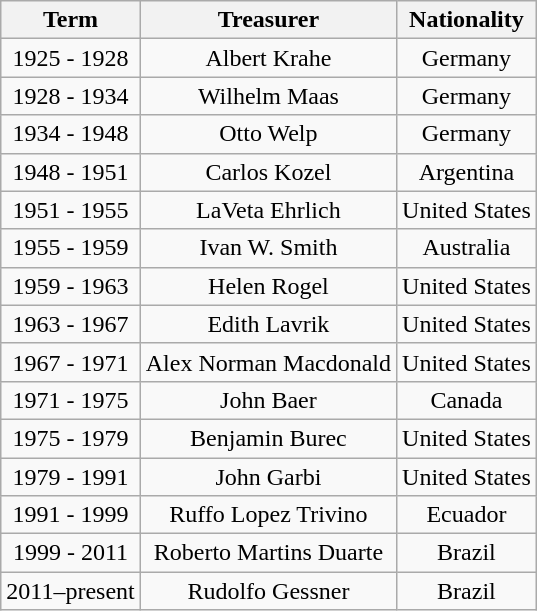<table class="wikitable" style="text-align:center">
<tr>
<th>Term</th>
<th>Treasurer</th>
<th>Nationality</th>
</tr>
<tr>
<td>1925 - 1928</td>
<td>Albert Krahe</td>
<td>Germany</td>
</tr>
<tr>
<td>1928 - 1934</td>
<td>Wilhelm Maas</td>
<td>Germany</td>
</tr>
<tr>
<td>1934 - 1948</td>
<td>Otto Welp</td>
<td>Germany</td>
</tr>
<tr>
<td>1948 - 1951</td>
<td>Carlos Kozel</td>
<td>Argentina</td>
</tr>
<tr>
<td>1951 - 1955</td>
<td>LaVeta Ehrlich</td>
<td>United States</td>
</tr>
<tr>
<td>1955 - 1959</td>
<td>Ivan W. Smith</td>
<td>Australia</td>
</tr>
<tr>
<td>1959 - 1963</td>
<td>Helen Rogel</td>
<td>United States</td>
</tr>
<tr>
<td>1963 - 1967</td>
<td>Edith Lavrik</td>
<td>United States</td>
</tr>
<tr>
<td>1967 - 1971</td>
<td>Alex Norman Macdonald</td>
<td>United States</td>
</tr>
<tr>
<td>1971 - 1975</td>
<td>John Baer</td>
<td>Canada</td>
</tr>
<tr>
<td>1975 - 1979</td>
<td>Benjamin Burec</td>
<td>United States</td>
</tr>
<tr>
<td>1979 - 1991</td>
<td>John Garbi</td>
<td>United States</td>
</tr>
<tr>
<td>1991 - 1999</td>
<td>Ruffo Lopez Trivino</td>
<td>Ecuador</td>
</tr>
<tr>
<td>1999 - 2011</td>
<td>Roberto Martins Duarte</td>
<td>Brazil</td>
</tr>
<tr>
<td>2011–present</td>
<td>Rudolfo Gessner</td>
<td>Brazil</td>
</tr>
</table>
